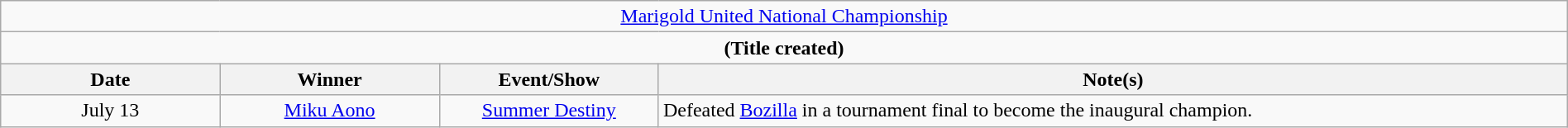<table class="wikitable" style="text-align:center; width:100%;">
<tr>
<td colspan="4" style="text-align: center;"><a href='#'>Marigold United National Championship</a></td>
</tr>
<tr>
<td colspan="4" style="text-align: center;"><strong>(Title created)</strong></td>
</tr>
<tr>
<th width=14%>Date</th>
<th width=14%>Winner</th>
<th width=14%>Event/Show</th>
<th width=58%>Note(s)</th>
</tr>
<tr>
<td>July 13</td>
<td><a href='#'>Miku Aono</a></td>
<td><a href='#'>Summer Destiny</a></td>
<td align=left>Defeated <a href='#'>Bozilla</a> in a tournament final to become the inaugural champion.</td>
</tr>
</table>
